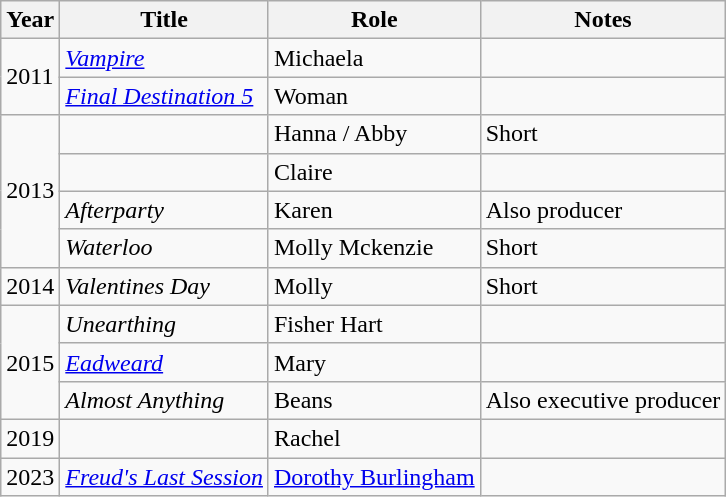<table class="wikitable sortable">
<tr>
<th>Year</th>
<th>Title</th>
<th>Role</th>
<th class="unsortable">Notes</th>
</tr>
<tr>
<td rowspan="2">2011</td>
<td><em><a href='#'>Vampire</a></em></td>
<td>Michaela</td>
<td></td>
</tr>
<tr>
<td><em><a href='#'>Final Destination 5</a></em></td>
<td>Woman</td>
<td></td>
</tr>
<tr>
<td rowspan="4">2013</td>
<td><em></em></td>
<td>Hanna / Abby</td>
<td>Short</td>
</tr>
<tr>
<td><em></em></td>
<td>Claire</td>
<td></td>
</tr>
<tr>
<td><em>Afterparty</em></td>
<td>Karen</td>
<td>Also producer</td>
</tr>
<tr>
<td><em>Waterloo</em></td>
<td>Molly Mckenzie</td>
<td>Short</td>
</tr>
<tr>
<td>2014</td>
<td><em>Valentines Day</em></td>
<td>Molly</td>
<td>Short</td>
</tr>
<tr>
<td rowspan="3">2015</td>
<td><em>Unearthing</em></td>
<td>Fisher Hart</td>
<td></td>
</tr>
<tr>
<td><em><a href='#'>Eadweard</a></em></td>
<td>Mary</td>
<td></td>
</tr>
<tr>
<td><em>Almost Anything</em></td>
<td>Beans</td>
<td>Also executive producer</td>
</tr>
<tr>
<td>2019</td>
<td><em></em></td>
<td>Rachel</td>
<td></td>
</tr>
<tr>
<td>2023</td>
<td><em><a href='#'>Freud's Last Session</a></em></td>
<td><a href='#'>Dorothy Burlingham</a></td>
<td></td>
</tr>
</table>
